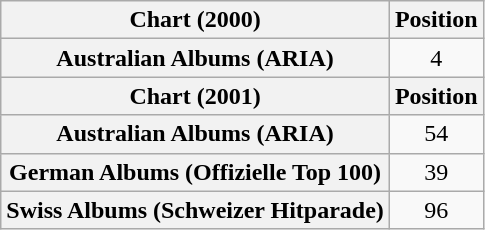<table class="wikitable sortable plainrowheaders">
<tr>
<th scope="col">Chart (2000)</th>
<th scope="col">Position</th>
</tr>
<tr>
<th scope="row">Australian Albums (ARIA)</th>
<td align="center">4</td>
</tr>
<tr>
<th scope="col">Chart (2001)</th>
<th scope="col">Position</th>
</tr>
<tr>
<th scope="row">Australian Albums (ARIA)</th>
<td align="center">54</td>
</tr>
<tr>
<th scope="row">German Albums (Offizielle Top 100)</th>
<td align="center">39</td>
</tr>
<tr>
<th scope="row">Swiss Albums (Schweizer Hitparade)</th>
<td align="center">96</td>
</tr>
</table>
